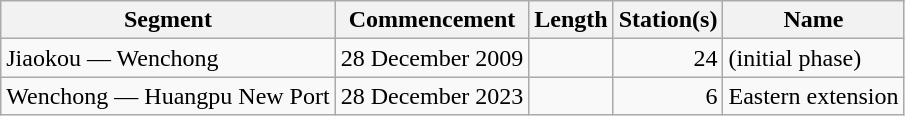<table class="wikitable" style="border-collapse: collapse; text-align: right;">
<tr>
<th>Segment</th>
<th>Commencement</th>
<th>Length</th>
<th>Station(s)</th>
<th>Name</th>
</tr>
<tr>
<td style="text-align: left;">Jiaokou — Wenchong</td>
<td>28 December 2009</td>
<td></td>
<td>24</td>
<td style="text-align: left;">(initial phase)</td>
</tr>
<tr>
<td style="text-align: left;">Wenchong — Huangpu New Port</td>
<td>28 December 2023</td>
<td></td>
<td>6</td>
<td style="text-align: left;">Eastern extension</td>
</tr>
</table>
